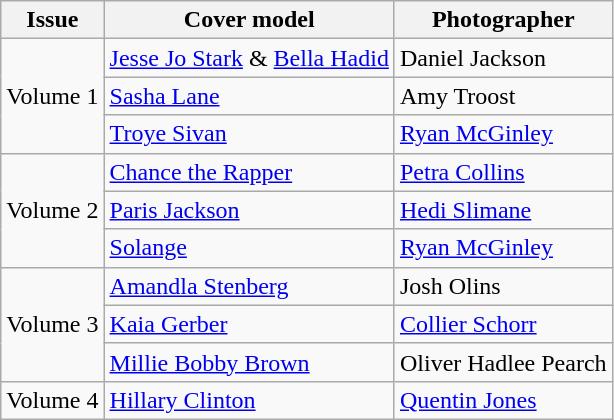<table class="sortable wikitable">
<tr>
<th>Issue</th>
<th>Cover model</th>
<th>Photographer</th>
</tr>
<tr>
<td rowspan=3>Volume 1</td>
<td><a href='#'>Jesse Jo Stark</a> & <a href='#'>Bella Hadid</a></td>
<td>Daniel Jackson</td>
</tr>
<tr>
<td><a href='#'>Sasha Lane</a></td>
<td>Amy Troost</td>
</tr>
<tr>
<td><a href='#'>Troye Sivan</a></td>
<td><a href='#'>Ryan McGinley</a></td>
</tr>
<tr>
<td rowspan=3>Volume 2</td>
<td><a href='#'>Chance the Rapper</a></td>
<td><a href='#'>Petra Collins</a></td>
</tr>
<tr>
<td><a href='#'>Paris Jackson</a></td>
<td><a href='#'>Hedi Slimane</a></td>
</tr>
<tr>
<td><a href='#'>Solange</a></td>
<td><a href='#'>Ryan McGinley</a></td>
</tr>
<tr>
<td rowspan=3>Volume 3</td>
<td><a href='#'>Amandla Stenberg</a></td>
<td>Josh Olins</td>
</tr>
<tr>
<td><a href='#'>Kaia Gerber</a></td>
<td><a href='#'>Collier Schorr</a></td>
</tr>
<tr>
<td><a href='#'>Millie Bobby Brown</a></td>
<td>Oliver Hadlee Pearch</td>
</tr>
<tr>
<td>Volume 4</td>
<td><a href='#'>Hillary Clinton</a></td>
<td><a href='#'>Quentin Jones</a></td>
</tr>
</table>
